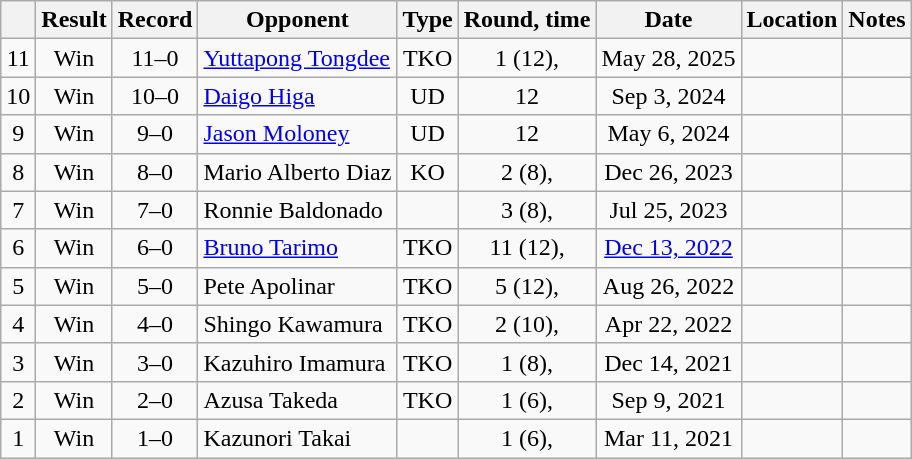<table class=wikitable style=text-align:center>
<tr>
<th></th>
<th>Result</th>
<th>Record</th>
<th>Opponent</th>
<th>Type</th>
<th>Round, time</th>
<th>Date</th>
<th>Location</th>
<th>Notes</th>
</tr>
<tr>
<td>11</td>
<td>Win</td>
<td>11–0</td>
<td align=left><a href='#'>Yuttapong Tongdee</a></td>
<td>TKO</td>
<td>1 (12), </td>
<td>May 28, 2025</td>
<td align=left></td>
<td align=left></td>
</tr>
<tr>
<td>10</td>
<td>Win</td>
<td>10–0</td>
<td align=left><a href='#'>Daigo Higa</a></td>
<td>UD</td>
<td>12</td>
<td>Sep 3, 2024</td>
<td align=left></td>
<td align=left></td>
</tr>
<tr>
<td>9</td>
<td>Win</td>
<td>9–0</td>
<td align=left><a href='#'>Jason Moloney</a></td>
<td>UD</td>
<td>12</td>
<td>May 6, 2024</td>
<td align=left></td>
<td align=left></td>
</tr>
<tr>
<td>8</td>
<td>Win</td>
<td>8–0</td>
<td align=left>Mario Alberto Diaz</td>
<td>KO</td>
<td>2 (8), </td>
<td>Dec 26, 2023</td>
<td align=left></td>
<td align=left></td>
</tr>
<tr>
<td>7</td>
<td>Win</td>
<td>7–0</td>
<td align=left>Ronnie Baldonado</td>
<td></td>
<td>3 (8), </td>
<td>Jul 25, 2023</td>
<td align=left></td>
<td align=left></td>
</tr>
<tr>
<td>6</td>
<td>Win</td>
<td>6–0</td>
<td align=left><a href='#'>Bruno Tarimo</a></td>
<td>TKO</td>
<td>11 (12), </td>
<td><a href='#'>Dec 13, 2022</a></td>
<td align=left></td>
<td align=left></td>
</tr>
<tr>
<td>5</td>
<td>Win</td>
<td>5–0</td>
<td align=left>Pete Apolinar</td>
<td>TKO</td>
<td>5 (12), </td>
<td>Aug 26, 2022</td>
<td align=left></td>
<td align=left></td>
</tr>
<tr>
<td>4</td>
<td>Win</td>
<td>4–0</td>
<td align=left>Shingo Kawamura</td>
<td>TKO</td>
<td>2 (10), </td>
<td>Apr 22, 2022</td>
<td align=left></td>
<td align=left></td>
</tr>
<tr>
<td>3</td>
<td>Win</td>
<td>3–0</td>
<td align=left>Kazuhiro Imamura</td>
<td>TKO</td>
<td>1 (8), </td>
<td>Dec 14, 2021</td>
<td align=left></td>
<td align=left></td>
</tr>
<tr>
<td>2</td>
<td>Win</td>
<td>2–0</td>
<td align=left>Azusa Takeda</td>
<td>TKO</td>
<td>1 (6), </td>
<td>Sep 9, 2021</td>
<td align=left></td>
<td align=left></td>
</tr>
<tr>
<td>1</td>
<td>Win</td>
<td>1–0</td>
<td align=left>Kazunori Takai</td>
<td></td>
<td>1 (6), </td>
<td>Mar 11, 2021</td>
<td align=left></td>
<td align=left></td>
</tr>
</table>
